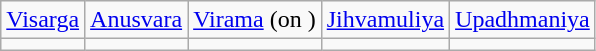<table class="wikitable">
<tr>
<td><a href='#'>Visarga</a></td>
<td><a href='#'>Anusvara</a></td>
<td><a href='#'>Virama</a> (on )</td>
<td><a href='#'>Jihvamuliya</a></td>
<td><a href='#'>Upadhmaniya</a></td>
</tr>
<tr>
<td></td>
<td></td>
<td></td>
<td></td>
<td></td>
</tr>
</table>
